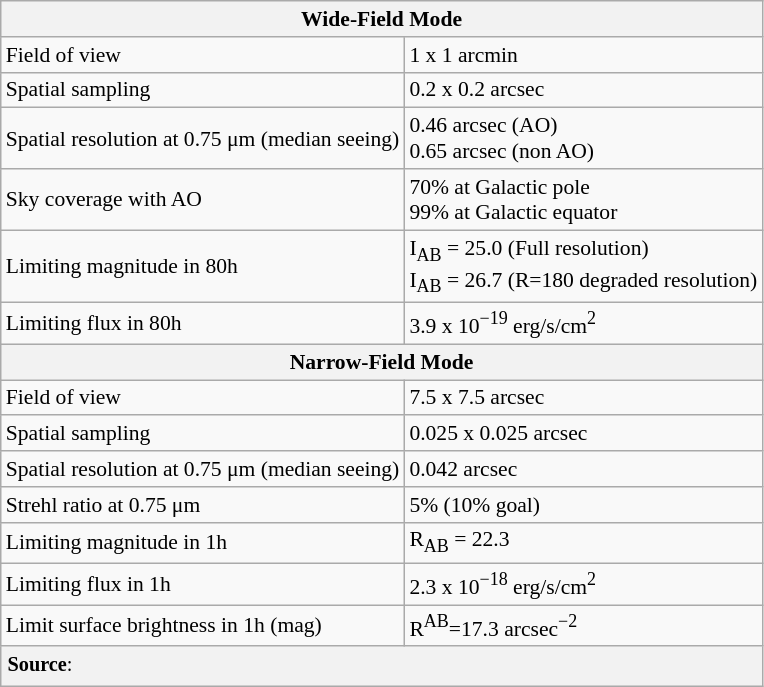<table class="wikitable floatright" style="font-size: 90%;">
<tr>
<th colspan=2>Wide-Field Mode</th>
</tr>
<tr>
<td>Field of view</td>
<td>1 x 1 arcmin</td>
</tr>
<tr>
<td>Spatial sampling</td>
<td>0.2 x 0.2 arcsec</td>
</tr>
<tr>
<td>Spatial resolution at 0.75 μm (median seeing)</td>
<td>0.46 arcsec (AO)<br>0.65 arcsec (non AO)</td>
</tr>
<tr>
<td>Sky coverage with AO</td>
<td>70% at Galactic pole<br> 99% at Galactic equator</td>
</tr>
<tr>
<td>Limiting magnitude in 80h</td>
<td>I<sub>AB</sub> = 25.0 (Full resolution)<br>I<sub>AB</sub> = 26.7 (R=180 degraded resolution)</td>
</tr>
<tr>
<td>Limiting flux in 80h</td>
<td>3.9 x 10<sup>−19</sup> erg/s/cm<sup>2</sup></td>
</tr>
<tr>
<th colspan=2>Narrow-Field Mode</th>
</tr>
<tr>
<td>Field of view</td>
<td>7.5 x 7.5 arcsec</td>
</tr>
<tr>
<td>Spatial sampling</td>
<td>0.025 x 0.025 arcsec</td>
</tr>
<tr>
<td>Spatial resolution at 0.75 μm (median seeing)</td>
<td>0.042 arcsec</td>
</tr>
<tr>
<td>Strehl ratio at 0.75 μm</td>
<td>5% (10% goal)</td>
</tr>
<tr>
<td>Limiting magnitude in 1h</td>
<td>R<sub>AB</sub> = 22.3</td>
</tr>
<tr>
<td>Limiting flux in 1h</td>
<td>2.3 x 10<sup>−18</sup> erg/s/cm<sup>2</sup></td>
</tr>
<tr>
<td>Limit surface brightness in 1h (mag)</td>
<td>R<sup>AB</sup>=17.3 arcsec<sup>−2</sup></td>
</tr>
<tr>
<td colspan=2 style="padding: 4px 2px 6px 4px; background-color: #f2f2f2; font-size: 0.94em;"><strong>Source</strong>:</td>
</tr>
</table>
